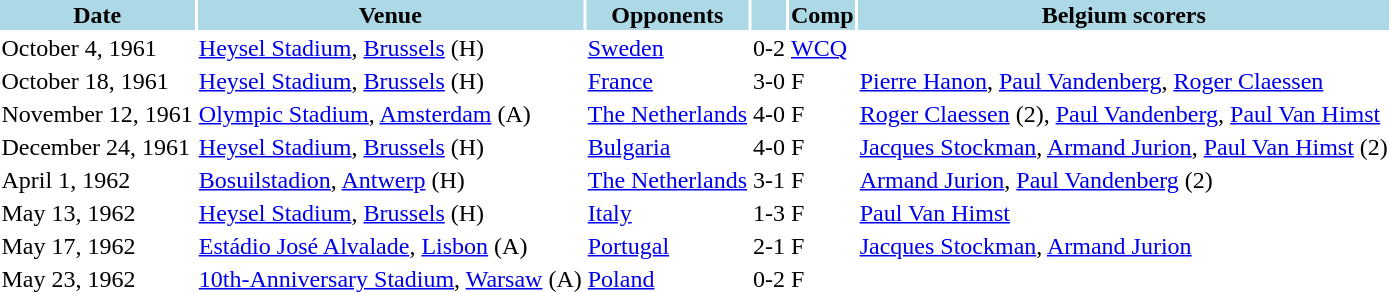<table>
<tr>
<th style="background: lightblue;">Date</th>
<th style="background: lightblue;">Venue</th>
<th style="background: lightblue;">Opponents</th>
<th style="background: lightblue;" align=center></th>
<th style="background: lightblue;" align=center>Comp</th>
<th style="background: lightblue;">Belgium scorers</th>
</tr>
<tr>
<td>October 4, 1961</td>
<td><a href='#'>Heysel Stadium</a>, <a href='#'>Brussels</a> (H)</td>
<td><a href='#'>Sweden</a></td>
<td>0-2</td>
<td><a href='#'>WCQ</a></td>
<td></td>
</tr>
<tr>
<td>October 18, 1961</td>
<td><a href='#'>Heysel Stadium</a>, <a href='#'>Brussels</a> (H)</td>
<td><a href='#'>France</a></td>
<td>3-0</td>
<td>F</td>
<td><a href='#'>Pierre Hanon</a>, <a href='#'>Paul Vandenberg</a>, <a href='#'>Roger Claessen</a></td>
</tr>
<tr>
<td>November 12, 1961</td>
<td><a href='#'>Olympic Stadium</a>, <a href='#'>Amsterdam</a> (A)</td>
<td><a href='#'>The Netherlands</a></td>
<td>4-0</td>
<td>F</td>
<td><a href='#'>Roger Claessen</a> (2), <a href='#'>Paul Vandenberg</a>, <a href='#'>Paul Van Himst</a></td>
</tr>
<tr>
<td>December 24, 1961</td>
<td><a href='#'>Heysel Stadium</a>, <a href='#'>Brussels</a> (H)</td>
<td><a href='#'>Bulgaria</a></td>
<td>4-0</td>
<td>F</td>
<td><a href='#'>Jacques Stockman</a>, <a href='#'>Armand Jurion</a>, <a href='#'>Paul Van Himst</a> (2)</td>
</tr>
<tr>
<td>April 1, 1962</td>
<td><a href='#'>Bosuilstadion</a>, <a href='#'>Antwerp</a> (H)</td>
<td><a href='#'>The Netherlands</a></td>
<td>3-1</td>
<td>F</td>
<td><a href='#'>Armand Jurion</a>, <a href='#'>Paul Vandenberg</a> (2)</td>
</tr>
<tr>
<td>May 13, 1962</td>
<td><a href='#'>Heysel Stadium</a>, <a href='#'>Brussels</a> (H)</td>
<td><a href='#'>Italy</a></td>
<td>1-3</td>
<td>F</td>
<td><a href='#'>Paul Van Himst</a></td>
</tr>
<tr>
<td>May 17, 1962</td>
<td><a href='#'>Estádio José Alvalade</a>, <a href='#'>Lisbon</a> (A)</td>
<td><a href='#'>Portugal</a></td>
<td>2-1</td>
<td>F</td>
<td><a href='#'>Jacques Stockman</a>, <a href='#'>Armand Jurion</a></td>
</tr>
<tr>
<td>May 23, 1962</td>
<td><a href='#'>10th-Anniversary Stadium</a>, <a href='#'>Warsaw</a> (A)</td>
<td><a href='#'>Poland</a></td>
<td>0-2</td>
<td>F</td>
<td></td>
</tr>
</table>
